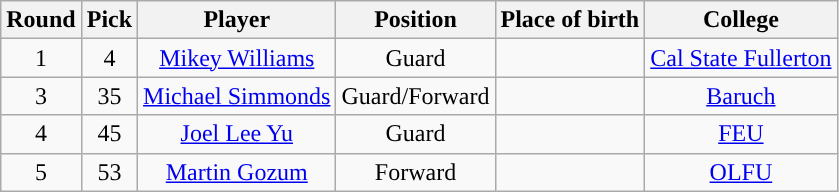<table class="wikitable sortable sortable" style="text-align:center">
<tr>
<th>Round</th>
<th>Pick</th>
<th>Player</th>
<th>Position</th>
<th>Place of birth</th>
<th>College</th>
</tr>
<tr>
<td>1</td>
<td>4</td>
<td><a href='#'>Mikey Williams</a></td>
<td>Guard</td>
<td></td>
<td><a href='#'>Cal State Fullerton</a></td>
</tr>
<tr>
<td>3</td>
<td>35</td>
<td><a href='#'>Michael Simmonds</a></td>
<td>Guard/Forward</td>
<td></td>
<td><a href='#'>Baruch</a></td>
</tr>
<tr>
<td>4</td>
<td>45</td>
<td><a href='#'>Joel Lee Yu</a></td>
<td>Guard</td>
<td></td>
<td><a href='#'>FEU</a></td>
</tr>
<tr>
<td>5</td>
<td>53</td>
<td><a href='#'>Martin Gozum</a></td>
<td>Forward</td>
<td></td>
<td><a href='#'>OLFU</a></td>
</tr>
</table>
